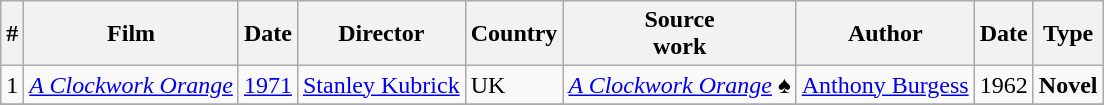<table class="wikitable">
<tr>
<th>#</th>
<th>Film</th>
<th>Date</th>
<th>Director</th>
<th>Country</th>
<th>Source<br>work</th>
<th>Author</th>
<th>Date</th>
<th>Type</th>
</tr>
<tr>
<td>1</td>
<td><em><a href='#'>A Clockwork Orange</a></em></td>
<td><a href='#'>1971</a></td>
<td><a href='#'>Stanley Kubrick</a></td>
<td>UK</td>
<td><em><a href='#'>A Clockwork Orange</a></em> ♠</td>
<td><a href='#'>Anthony Burgess</a></td>
<td>1962</td>
<td><strong>Novel</strong></td>
</tr>
<tr>
</tr>
</table>
